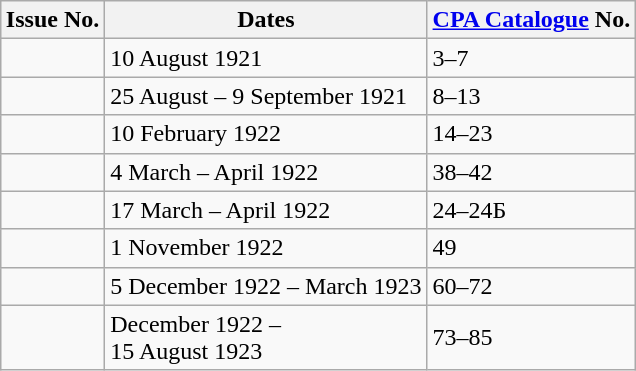<table class="wikitable" style="margin: 1em auto 1em auto;">
<tr style="text-align:center">
<th>Issue No.</th>
<th>Dates</th>
<th><a href='#'>CPA Catalogue</a> No.</th>
</tr>
<tr ---->
<td></td>
<td>10 August 1921</td>
<td>3–7</td>
</tr>
<tr ---->
<td></td>
<td>25 August – 9 September 1921</td>
<td>8–13</td>
</tr>
<tr ---->
<td></td>
<td>10 February 1922</td>
<td>14–23</td>
</tr>
<tr ---->
<td></td>
<td>4 March – April 1922</td>
<td>38–42</td>
</tr>
<tr ---->
<td></td>
<td>17 March – April 1922</td>
<td>24–24Б</td>
</tr>
<tr ---->
<td></td>
<td>1 November 1922</td>
<td>49</td>
</tr>
<tr ---->
<td></td>
<td>5 December 1922 – March 1923</td>
<td>60–72</td>
</tr>
<tr ---->
<td></td>
<td>December 1922 –<br>15 August 1923</td>
<td>73–85</td>
</tr>
</table>
